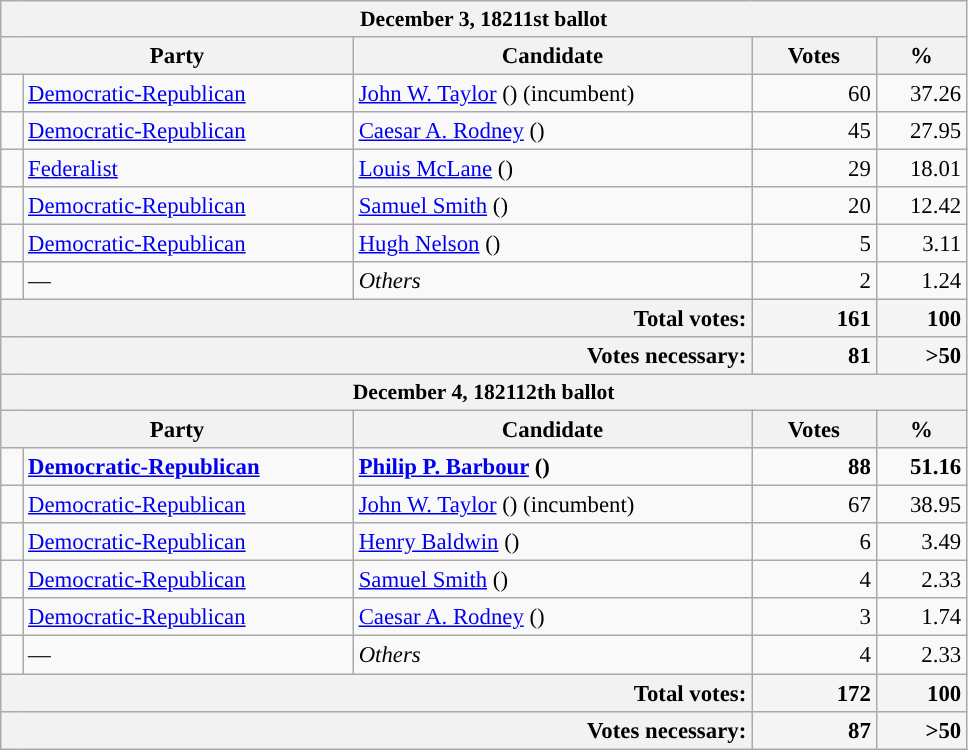<table class="wikitable" style="margin-right:1em; font-size:95%">
<tr>
<th colspan=5 style="font-size:95%">December 3, 18211st ballot</th>
</tr>
<tr>
<th scope="col" colspan="2" style="width: 15em">Party</th>
<th scope="col" style="width: 17em">Candidate</th>
<th scope="col" style="width: 5em">Votes</th>
<th scope="col" style="width: 3.5em">%</th>
</tr>
<tr>
<td style="width: 0.5em; background:"></td>
<td><a href='#'>Democratic-Republican</a></td>
<td><a href='#'>John W. Taylor</a> () (incumbent)</td>
<td style="text-align:right">60</td>
<td style="text-align:right">37.26</td>
</tr>
<tr>
<td style="background:"></td>
<td><a href='#'>Democratic-Republican</a></td>
<td><a href='#'>Caesar A. Rodney</a> ()</td>
<td style="text-align:right">45</td>
<td style="text-align:right">27.95</td>
</tr>
<tr>
<td style="background:"></td>
<td><a href='#'>Federalist</a></td>
<td><a href='#'>Louis McLane</a> ()</td>
<td style="text-align:right">29</td>
<td style="text-align:right">18.01</td>
</tr>
<tr>
<td style="background:"></td>
<td><a href='#'>Democratic-Republican</a></td>
<td><a href='#'>Samuel Smith</a> ()</td>
<td style="text-align:right">20</td>
<td style="text-align:right">12.42</td>
</tr>
<tr>
<td style="background:"></td>
<td><a href='#'>Democratic-Republican</a></td>
<td><a href='#'>Hugh Nelson</a> ()</td>
<td style="text-align:right">5</td>
<td style="text-align:right">3.11</td>
</tr>
<tr>
<td style="background:"></td>
<td>—</td>
<td><em>Others</em></td>
<td style="text-align:right">2</td>
<td style="text-align:right">1.24</td>
</tr>
<tr>
<th colspan=3 style="text-align:right">Total votes:</th>
<td style="text-align:right; background:#f5f5f5"><strong>161</strong></td>
<td style="text-align:right; background:#f5f5f5"><strong>100</strong></td>
</tr>
<tr>
<th colspan=3 style="text-align:right">Votes necessary:</th>
<td style="text-align:right; background:#f5f5f5"><strong>81</strong></td>
<td style="text-align:right; background:#f5f5f5"><strong>>50</strong></td>
</tr>
<tr>
<th colspan=5 style="font-size:95%">December 4, 182112th ballot</th>
</tr>
<tr>
<th scope="col" colspan="2" style="width: 15em">Party</th>
<th scope="col" style="width: 17em">Candidate</th>
<th scope="col" style="width: 5em">Votes</th>
<th scope="col" style="width: 3.5em">%</th>
</tr>
<tr>
<td style="background:"></td>
<td><strong><a href='#'>Democratic-Republican</a></strong></td>
<td><strong><a href='#'>Philip P. Barbour</a> ()</strong></td>
<td style="text-align:right"><strong>88</strong></td>
<td style="text-align:right"><strong>51.16</strong></td>
</tr>
<tr>
<td style="background:"></td>
<td><a href='#'>Democratic-Republican</a></td>
<td><a href='#'>John W. Taylor</a> () (incumbent)</td>
<td style="text-align:right">67</td>
<td style="text-align:right">38.95</td>
</tr>
<tr>
<td style="background:"></td>
<td><a href='#'>Democratic-Republican</a></td>
<td><a href='#'>Henry Baldwin</a> ()</td>
<td style="text-align:right">6</td>
<td style="text-align:right">3.49</td>
</tr>
<tr>
<td style="background:"></td>
<td><a href='#'>Democratic-Republican</a></td>
<td><a href='#'>Samuel Smith</a> ()</td>
<td style="text-align:right">4</td>
<td style="text-align:right">2.33</td>
</tr>
<tr>
<td style="background:"></td>
<td><a href='#'>Democratic-Republican</a></td>
<td><a href='#'>Caesar A. Rodney</a> ()</td>
<td style="text-align:right">3</td>
<td style="text-align:right">1.74</td>
</tr>
<tr>
<td style="background:"></td>
<td>—</td>
<td><em>Others</em></td>
<td style="text-align:right">4</td>
<td style="text-align:right">2.33</td>
</tr>
<tr>
<th colspan=3 style="text-align:right">Total votes:</th>
<td style="text-align:right; background:#f5f5f5"><strong>172</strong></td>
<td style="text-align:right; background:#f5f5f5"><strong>100</strong></td>
</tr>
<tr>
<th colspan=3 style="text-align:right">Votes necessary:</th>
<td style="text-align:right; background:#f5f5f5"><strong>87</strong></td>
<td style="text-align:right; background:#f5f5f5"><strong>>50</strong></td>
</tr>
</table>
